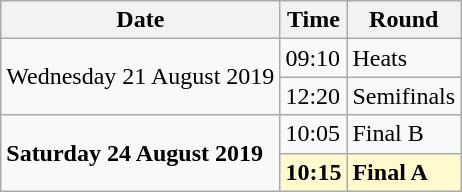<table class="wikitable">
<tr>
<th>Date</th>
<th>Time</th>
<th>Round</th>
</tr>
<tr>
<td rowspan=2>Wednesday 21 August 2019</td>
<td>09:10</td>
<td>Heats</td>
</tr>
<tr>
<td>12:20</td>
<td>Semifinals</td>
</tr>
<tr>
<td rowspan=2><strong>Saturday 24 August 2019</strong></td>
<td>10:05</td>
<td>Final B</td>
</tr>
<tr>
<td style=background:lemonchiffon><strong>10:15</strong></td>
<td style=background:lemonchiffon><strong>Final A</strong></td>
</tr>
</table>
